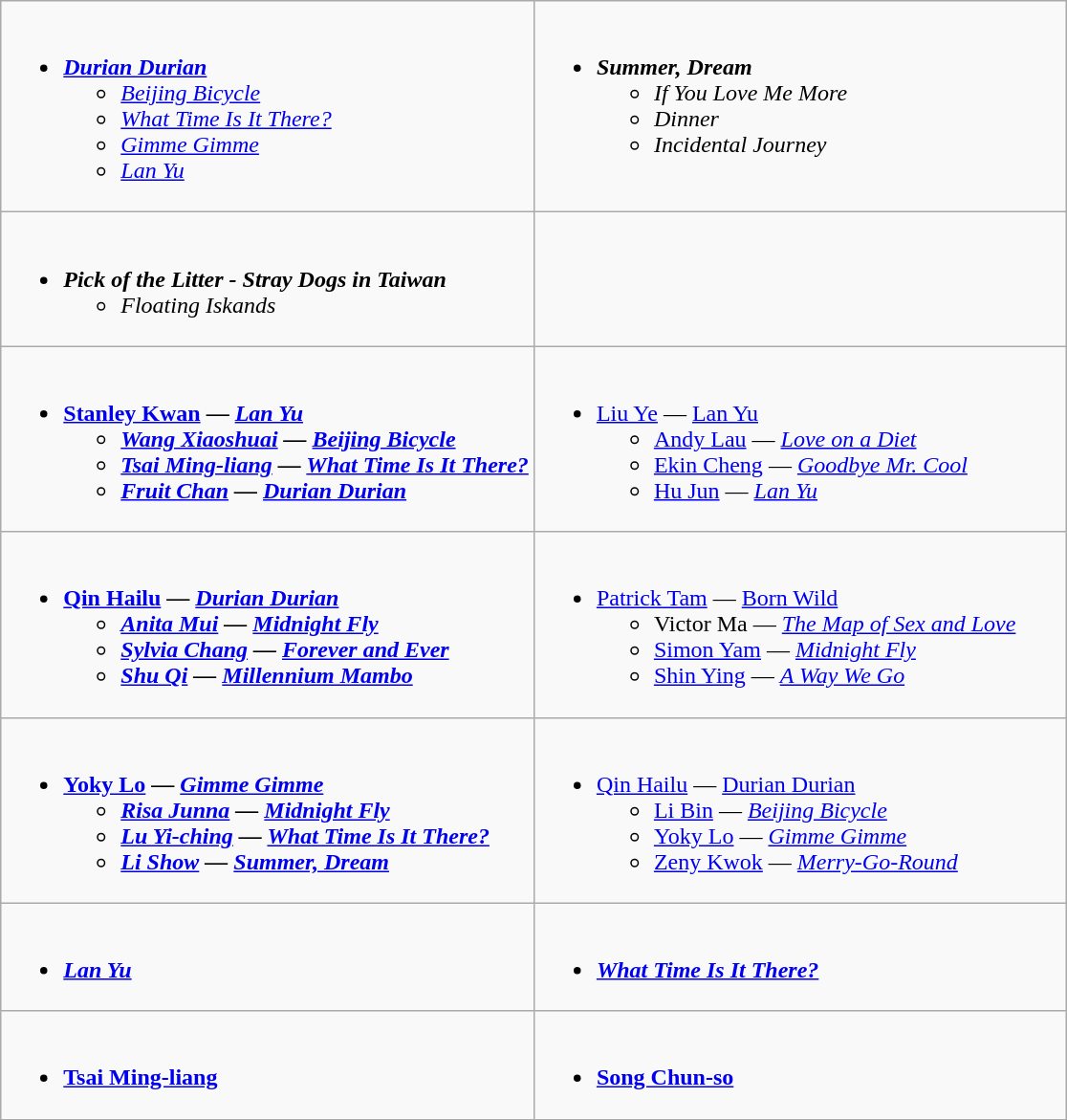<table class=wikitable>
<tr>
<td valign="top" width="50%"><br><ul><li><strong><em><a href='#'>Durian Durian</a></em></strong><ul><li><em><a href='#'>Beijing Bicycle</a></em></li><li><em><a href='#'>What Time Is It There?</a></em></li><li><em><a href='#'>Gimme Gimme</a></em></li><li><em><a href='#'>Lan Yu</a></em></li></ul></li></ul></td>
<td valign="top" width="50%"><br><ul><li><strong><em>Summer, Dream</em></strong><ul><li><em>If You Love Me More</em></li><li><em>Dinner</em></li><li><em>Incidental Journey</em></li></ul></li></ul></td>
</tr>
<tr>
<td valign="top" width="50%"><br><ul><li><strong><em>Pick of the Litter - Stray Dogs in Taiwan</em></strong><ul><li><em>Floating Iskands</em></li></ul></li></ul></td>
<td valign="top" width="50%"><br>
</td>
</tr>
<tr>
<td valign="top" width="50%"><br><ul><li><strong><a href='#'>Stanley Kwan</a> — <em><a href='#'>Lan Yu</a><strong><em><ul><li><a href='#'>Wang Xiaoshuai</a>  — </em><a href='#'>Beijing Bicycle</a><em></li><li><a href='#'>Tsai Ming-liang</a> — </em><a href='#'>What Time Is It There?</a><em></li><li><a href='#'>Fruit Chan</a> — </em><a href='#'>Durian Durian</a><em></li></ul></li></ul></td>
<td valign="top" width="50%"><br><ul><li></strong><a href='#'>Liu Ye</a> — </em><a href='#'>Lan Yu</a></em></strong><ul><li><a href='#'>Andy Lau</a> — <em><a href='#'>Love on a Diet</a></em></li><li><a href='#'>Ekin Cheng</a> — <em><a href='#'>Goodbye Mr. Cool </a></em></li><li><a href='#'>Hu Jun</a> — <em><a href='#'>Lan Yu</a></em></li></ul></li></ul></td>
</tr>
<tr>
<td valign="top" width="50%"><br><ul><li><strong><a href='#'>Qin Hailu</a> — <em><a href='#'>Durian Durian</a><strong><em><ul><li><a href='#'>Anita Mui</a> — </em><a href='#'>Midnight Fly</a><em></li><li><a href='#'>Sylvia Chang</a> — </em><a href='#'>Forever and Ever</a><em></li><li><a href='#'>Shu Qi</a> — </em><a href='#'>Millennium Mambo</a><em></li></ul></li></ul></td>
<td valign="top" width="50%"><br><ul><li></strong><a href='#'>Patrick Tam</a> — </em><a href='#'>Born Wild</a></em></strong><ul><li>Victor Ma — <em><a href='#'>The Map of Sex and Love</a></em></li><li><a href='#'>Simon Yam</a> — <em><a href='#'>Midnight Fly</a></em></li><li><a href='#'>Shin Ying</a> — <em><a href='#'>A Way We Go</a></em></li></ul></li></ul></td>
</tr>
<tr>
<td valign="top" width="50%"><br><ul><li><strong><a href='#'>Yoky Lo</a> — <em><a href='#'>Gimme Gimme</a><strong><em><ul><li><a href='#'>Risa Junna</a> — </em><a href='#'>Midnight Fly</a><em></li><li><a href='#'>Lu Yi-ching</a> — </em><a href='#'>What Time Is It There?</a><em></li><li><a href='#'>Li Show</a> — </em><a href='#'>Summer, Dream</a><em></li></ul></li></ul></td>
<td valign="top" width="50%"><br><ul><li></strong><a href='#'>Qin Hailu</a> — </em><a href='#'>Durian Durian</a></em></strong><ul><li><a href='#'>Li Bin</a> — <em><a href='#'>Beijing Bicycle</a></em></li><li><a href='#'>Yoky Lo</a> — <em><a href='#'>Gimme Gimme</a></em></li><li><a href='#'>Zeny Kwok</a> — <em><a href='#'>Merry-Go-Round</a></em></li></ul></li></ul></td>
</tr>
<tr>
<td valign="top" width="50%"><br><ul><li><strong><em><a href='#'>Lan Yu</a></em></strong></li></ul></td>
<td valign="top" width="50%"><br><ul><li><strong><em><a href='#'>What Time Is It There?</a></em></strong></li></ul></td>
</tr>
<tr>
<td valign="top" width="50%"><br><ul><li><strong><a href='#'>Tsai Ming-liang</a></strong></li></ul></td>
<td valign="top" width="50%"><br><ul><li><strong><a href='#'>Song Chun-so</a></strong></li></ul></td>
</tr>
</table>
